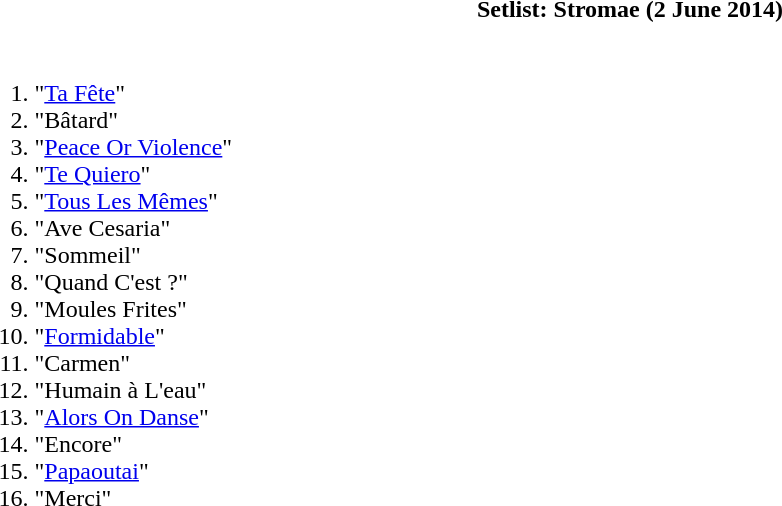<table class="toccolours collapsible collapsed" style="min-width:55em">
<tr>
<th>Setlist: Stromae (2 June 2014)</th>
</tr>
<tr>
<td><br><ol><li>"<a href='#'>Ta Fête</a>"</li><li>"Bâtard"</li><li>"<a href='#'>Peace Or Violence</a>"</li><li>"<a href='#'>Te Quiero</a>"</li><li>"<a href='#'>Tous Les Mêmes</a>"</li><li>"Ave Cesaria"</li><li>"Sommeil"</li><li>"Quand C'est ?"</li><li>"Moules Frites"</li><li>"<a href='#'>Formidable</a>"</li><li>"Carmen"</li><li>"Humain à L'eau"</li><li>"<a href='#'>Alors On Danse</a>"</li><li>"Encore"</li><li>"<a href='#'>Papaoutai</a>"</li><li>"Merci"</li></ol></td>
</tr>
</table>
